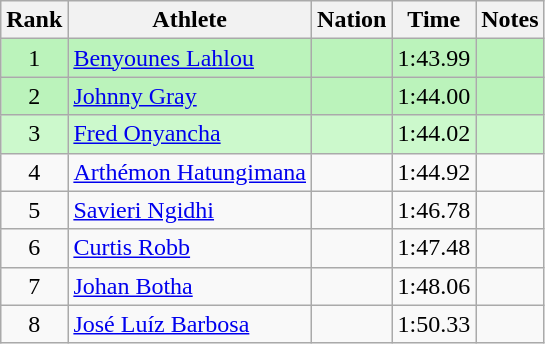<table class="wikitable sortable" style="text-align:center">
<tr>
<th>Rank</th>
<th>Athlete</th>
<th>Nation</th>
<th>Time</th>
<th>Notes</th>
</tr>
<tr bgcolor=bbf3bb>
<td>1</td>
<td align=left><a href='#'>Benyounes Lahlou</a></td>
<td align=left></td>
<td>1:43.99</td>
<td></td>
</tr>
<tr bgcolor=bbf3bb>
<td>2</td>
<td align=left><a href='#'>Johnny Gray</a></td>
<td align=left></td>
<td>1:44.00</td>
<td></td>
</tr>
<tr bgcolor=ccf9cc>
<td>3</td>
<td align=left><a href='#'>Fred Onyancha</a></td>
<td align=left></td>
<td>1:44.02</td>
<td></td>
</tr>
<tr>
<td>4</td>
<td align=left><a href='#'>Arthémon Hatungimana</a></td>
<td align=left></td>
<td>1:44.92</td>
<td></td>
</tr>
<tr>
<td>5</td>
<td align=left><a href='#'>Savieri Ngidhi</a></td>
<td align=left></td>
<td>1:46.78</td>
<td></td>
</tr>
<tr>
<td>6</td>
<td align=left><a href='#'>Curtis Robb</a></td>
<td align=left></td>
<td>1:47.48</td>
<td></td>
</tr>
<tr>
<td>7</td>
<td align=left><a href='#'>Johan Botha</a></td>
<td align=left></td>
<td>1:48.06</td>
<td></td>
</tr>
<tr>
<td>8</td>
<td align=left><a href='#'>José Luíz Barbosa</a></td>
<td align=left></td>
<td>1:50.33</td>
<td></td>
</tr>
</table>
